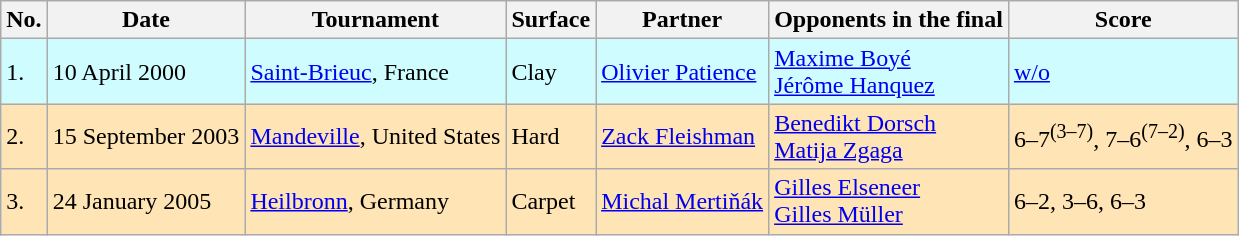<table class="wikitable">
<tr>
<th>No.</th>
<th>Date</th>
<th>Tournament</th>
<th>Surface</th>
<th>Partner</th>
<th>Opponents in the final</th>
<th>Score</th>
</tr>
<tr style="background:#cffcff;">
<td>1.</td>
<td>10 April 2000</td>
<td><a href='#'>Saint-Brieuc</a>, France</td>
<td>Clay</td>
<td> <a href='#'>Olivier Patience</a></td>
<td> <a href='#'>Maxime Boyé</a> <br>  <a href='#'>Jérôme Hanquez</a></td>
<td><a href='#'>w/o</a></td>
</tr>
<tr style="background:moccasin;">
<td>2.</td>
<td>15 September 2003</td>
<td><a href='#'>Mandeville</a>, United States</td>
<td>Hard</td>
<td> <a href='#'>Zack Fleishman</a></td>
<td> <a href='#'>Benedikt Dorsch</a> <br>  <a href='#'>Matija Zgaga</a></td>
<td>6–7<sup>(3–7)</sup>, 7–6<sup>(7–2)</sup>, 6–3</td>
</tr>
<tr style="background:moccasin;">
<td>3.</td>
<td>24 January 2005</td>
<td><a href='#'>Heilbronn</a>, Germany</td>
<td>Carpet</td>
<td> <a href='#'>Michal Mertiňák</a></td>
<td> <a href='#'>Gilles Elseneer</a>  <br>  <a href='#'>Gilles Müller</a></td>
<td>6–2, 3–6, 6–3</td>
</tr>
</table>
